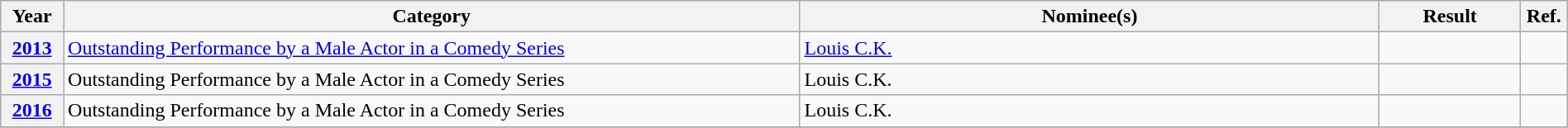<table class="wikitable plainrowheaders" width=100%>
<tr>
<th scope="col" width="4%">Year</th>
<th scope="col" width="47%">Category</th>
<th scope="col" width="37%">Nominee(s)</th>
<th scope="col" width="9%">Result</th>
<th scope="col" width="3%">Ref.</th>
</tr>
<tr>
<th scope=row><a href='#'>2013</a></th>
<td><a href='#'>Outstanding Performance by a Male Actor in a Comedy Series</a></td>
<td><a href='#'>Louis C.K.</a></td>
<td></td>
<td></td>
</tr>
<tr>
<th scope=row><a href='#'>2015</a></th>
<td>Outstanding Performance by a Male Actor in a Comedy Series</td>
<td>Louis C.K.</td>
<td></td>
<td></td>
</tr>
<tr>
<th scope=row><a href='#'>2016</a></th>
<td>Outstanding Performance by a Male Actor in a Comedy Series</td>
<td>Louis C.K.</td>
<td></td>
<td></td>
</tr>
<tr>
</tr>
</table>
